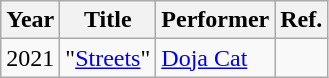<table class="wikitable sortable">
<tr>
<th>Year</th>
<th>Title</th>
<th>Performer</th>
<th>Ref.</th>
</tr>
<tr>
<td>2021</td>
<td>"<a href='#'>Streets</a>"</td>
<td><a href='#'>Doja Cat</a></td>
<td></td>
</tr>
</table>
